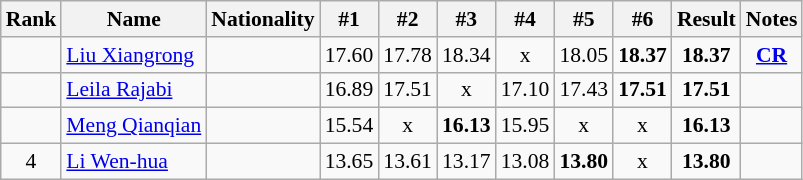<table class="wikitable sortable" style="text-align:center;font-size:90%">
<tr>
<th>Rank</th>
<th>Name</th>
<th>Nationality</th>
<th>#1</th>
<th>#2</th>
<th>#3</th>
<th>#4</th>
<th>#5</th>
<th>#6</th>
<th>Result</th>
<th>Notes</th>
</tr>
<tr>
<td></td>
<td align=left><a href='#'>Liu Xiangrong</a></td>
<td align=left></td>
<td>17.60</td>
<td>17.78</td>
<td>18.34</td>
<td>x</td>
<td>18.05</td>
<td><strong>18.37</strong></td>
<td><strong>18.37</strong></td>
<td><strong><a href='#'>CR</a></strong></td>
</tr>
<tr>
<td></td>
<td align=left><a href='#'>Leila Rajabi</a></td>
<td align=left></td>
<td>16.89</td>
<td>17.51</td>
<td>x</td>
<td>17.10</td>
<td>17.43</td>
<td><strong>17.51</strong></td>
<td><strong>17.51</strong></td>
<td></td>
</tr>
<tr>
<td></td>
<td align=left><a href='#'>Meng Qianqian</a></td>
<td align=left></td>
<td>15.54</td>
<td>x</td>
<td><strong>16.13</strong></td>
<td>15.95</td>
<td>x</td>
<td>x</td>
<td><strong>16.13</strong></td>
<td></td>
</tr>
<tr>
<td>4</td>
<td align=left><a href='#'>Li Wen-hua</a></td>
<td align=left></td>
<td>13.65</td>
<td>13.61</td>
<td>13.17</td>
<td>13.08</td>
<td><strong>13.80</strong></td>
<td>x</td>
<td><strong>13.80</strong></td>
<td></td>
</tr>
</table>
